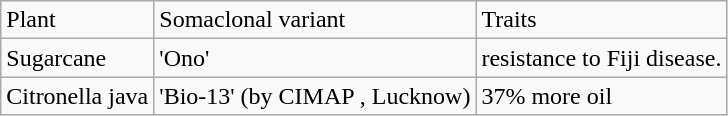<table class="wikitable">
<tr>
<td>Plant</td>
<td>Somaclonal  variant</td>
<td>Traits</td>
</tr>
<tr>
<td>Sugarcane</td>
<td>'Ono'</td>
<td>resistance  to Fiji disease.</td>
</tr>
<tr>
<td>Citronella  java</td>
<td>'Bio-13' (by CIMAP , Lucknow)</td>
<td>37% more  oil</td>
</tr>
</table>
